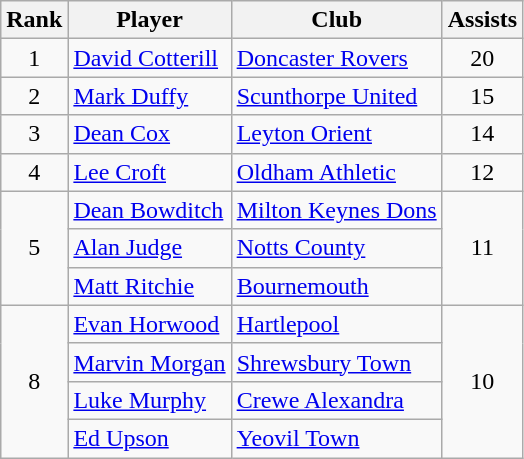<table class="wikitable" style="text-align:center">
<tr>
<th>Rank</th>
<th>Player</th>
<th>Club</th>
<th>Assists</th>
</tr>
<tr>
<td>1</td>
<td align="left"><a href='#'>David Cotterill</a></td>
<td align="left"><a href='#'>Doncaster Rovers</a></td>
<td>20</td>
</tr>
<tr>
<td>2</td>
<td align="left"><a href='#'>Mark Duffy</a></td>
<td align="left"><a href='#'>Scunthorpe United</a></td>
<td>15</td>
</tr>
<tr>
<td>3</td>
<td align="left"><a href='#'>Dean Cox</a></td>
<td align="left"><a href='#'>Leyton Orient</a></td>
<td>14</td>
</tr>
<tr>
<td>4</td>
<td align="left"><a href='#'>Lee Croft</a></td>
<td align="left"><a href='#'>Oldham Athletic</a></td>
<td>12</td>
</tr>
<tr>
<td rowspan=3>5</td>
<td align="left"><a href='#'>Dean Bowditch</a></td>
<td align="left"><a href='#'>Milton Keynes Dons</a></td>
<td rowspan=3>11</td>
</tr>
<tr>
<td align="left"><a href='#'>Alan Judge</a></td>
<td align="left"><a href='#'>Notts County</a></td>
</tr>
<tr>
<td align="left"><a href='#'>Matt Ritchie</a></td>
<td align="left"><a href='#'>Bournemouth</a></td>
</tr>
<tr>
<td rowspan=4>8</td>
<td align="left"><a href='#'>Evan Horwood</a></td>
<td align="left"><a href='#'>Hartlepool</a></td>
<td rowspan=4>10</td>
</tr>
<tr>
<td align="left"><a href='#'>Marvin Morgan</a></td>
<td align="left"><a href='#'>Shrewsbury Town</a></td>
</tr>
<tr>
<td align="left"><a href='#'>Luke Murphy</a></td>
<td align="left"><a href='#'>Crewe Alexandra</a></td>
</tr>
<tr>
<td align="left"><a href='#'>Ed Upson</a></td>
<td align="left"><a href='#'>Yeovil Town</a></td>
</tr>
</table>
